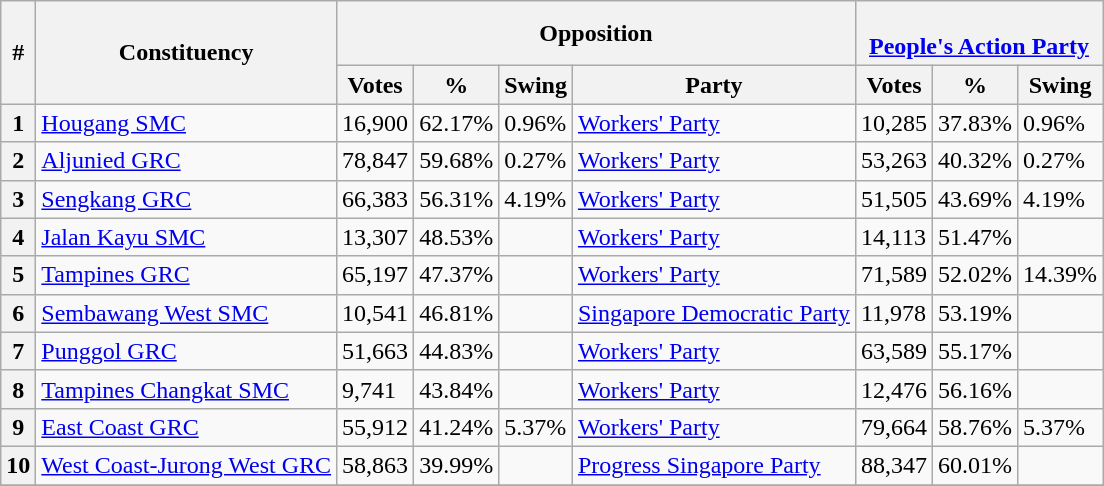<table class="wikitable sortable">
<tr>
<th rowspan=2>#</th>
<th rowspan=2>Constituency</th>
<th colspan=4>Opposition</th>
<th colspan=3><br><a href='#'>People's Action Party</a></th>
</tr>
<tr>
<th data-sort-type="number">Votes</th>
<th data-sort-type="number">%</th>
<th>Swing</th>
<th>Party</th>
<th data-sort-type="number">Votes</th>
<th data-sort-type="number">%</th>
<th>Swing</th>
</tr>
<tr>
<th>1</th>
<td><a href='#'>Hougang SMC</a></td>
<td>16,900</td>
<td>62.17%</td>
<td> 0.96%</td>
<td><a href='#'>Workers' Party</a></td>
<td>10,285</td>
<td>37.83%</td>
<td> 0.96%</td>
</tr>
<tr>
<th>2</th>
<td><a href='#'>Aljunied GRC</a></td>
<td>78,847</td>
<td>59.68%</td>
<td> 0.27%</td>
<td><a href='#'>Workers' Party</a></td>
<td>53,263</td>
<td>40.32%</td>
<td> 0.27%</td>
</tr>
<tr>
<th>3</th>
<td><a href='#'>Sengkang GRC</a></td>
<td>66,383</td>
<td>56.31%</td>
<td> 4.19%</td>
<td><a href='#'>Workers' Party</a></td>
<td>51,505</td>
<td>43.69%</td>
<td> 4.19%</td>
</tr>
<tr>
<th>4</th>
<td><a href='#'>Jalan Kayu SMC</a></td>
<td>13,307</td>
<td>48.53%</td>
<td></td>
<td><a href='#'>Workers' Party</a></td>
<td>14,113</td>
<td>51.47%</td>
<td></td>
</tr>
<tr>
<th>5</th>
<td><a href='#'>Tampines GRC</a></td>
<td>65,197</td>
<td>47.37%</td>
<td></td>
<td><a href='#'>Workers' Party</a></td>
<td>71,589</td>
<td>52.02%</td>
<td> 14.39%</td>
</tr>
<tr>
<th>6</th>
<td><a href='#'>Sembawang West SMC</a></td>
<td>10,541</td>
<td>46.81%</td>
<td></td>
<td><a href='#'>Singapore Democratic Party</a></td>
<td>11,978</td>
<td>53.19%</td>
<td></td>
</tr>
<tr>
<th>7</th>
<td><a href='#'>Punggol GRC</a></td>
<td>51,663</td>
<td>44.83%</td>
<td></td>
<td><a href='#'>Workers' Party</a></td>
<td>63,589</td>
<td>55.17%</td>
<td></td>
</tr>
<tr>
<th>8</th>
<td><a href='#'>Tampines Changkat SMC</a></td>
<td>9,741</td>
<td>43.84%</td>
<td></td>
<td><a href='#'>Workers' Party</a></td>
<td>12,476</td>
<td>56.16%</td>
<td></td>
</tr>
<tr>
<th>9</th>
<td><a href='#'>East Coast GRC</a></td>
<td>55,912</td>
<td>41.24%</td>
<td> 5.37%</td>
<td><a href='#'>Workers' Party</a></td>
<td>79,664</td>
<td>58.76%</td>
<td> 5.37%</td>
</tr>
<tr>
<th>10</th>
<td><a href='#'>West Coast-Jurong West GRC</a></td>
<td>58,863</td>
<td>39.99%</td>
<td></td>
<td><a href='#'>Progress Singapore Party</a></td>
<td>88,347</td>
<td>60.01%</td>
<td></td>
</tr>
<tr>
</tr>
</table>
